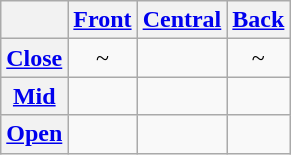<table class="wikitable" style="text-align: center;">
<tr>
<th></th>
<th><a href='#'>Front</a></th>
<th><a href='#'>Central</a></th>
<th><a href='#'>Back</a></th>
</tr>
<tr>
<th><a href='#'>Close</a></th>
<td> ~ </td>
<td></td>
<td> ~ </td>
</tr>
<tr>
<th><a href='#'>Mid</a></th>
<td></td>
<td></td>
<td></td>
</tr>
<tr>
<th><a href='#'>Open</a></th>
<td></td>
<td></td>
<td></td>
</tr>
</table>
